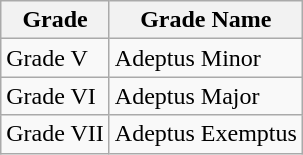<table class="wikitable">
<tr>
<th>Grade</th>
<th>Grade Name</th>
</tr>
<tr>
<td>Grade V</td>
<td>Adeptus Minor</td>
</tr>
<tr>
<td>Grade VI</td>
<td>Adeptus Major</td>
</tr>
<tr>
<td>Grade VII</td>
<td>Adeptus Exemptus</td>
</tr>
</table>
